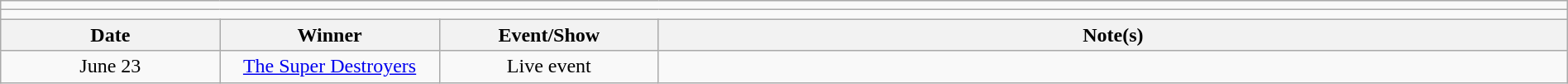<table class="wikitable" style="text-align:center; width:100%;">
<tr>
<td colspan="5"></td>
</tr>
<tr>
<td colspan="5"><strong></strong></td>
</tr>
<tr>
<th width=14%>Date</th>
<th width=14%>Winner</th>
<th width=14%>Event/Show</th>
<th width=58%>Note(s)</th>
</tr>
<tr>
<td>June 23</td>
<td><a href='#'>The Super Destroyers</a><br></td>
<td>Live event</td>
<td align=left></td>
</tr>
</table>
